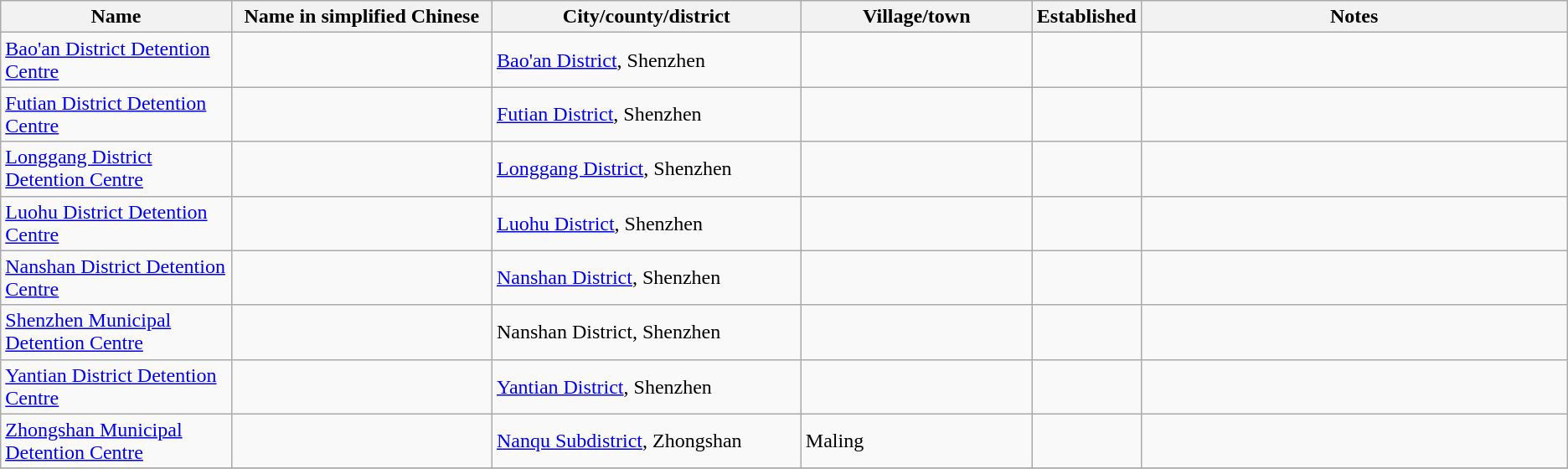<table class="wikitable">
<tr>
<th width=15%>Name</th>
<th width=17%>Name in simplified Chinese</th>
<th width=20%>City/county/district</th>
<th width=15%>Village/town</th>
<th width=5%>Established</th>
<th width=28%>Notes</th>
</tr>
<tr>
<td><a href='#'>Bao'an District Detention Centre</a></td>
<td></td>
<td><a href='#'>Bao'an District</a>, Shenzhen</td>
<td></td>
<td></td>
<td></td>
</tr>
<tr>
<td><a href='#'>Futian District Detention Centre</a></td>
<td></td>
<td><a href='#'>Futian District</a>, Shenzhen</td>
<td></td>
<td></td>
<td></td>
</tr>
<tr>
<td><a href='#'>Longgang District Detention Centre</a></td>
<td></td>
<td><a href='#'>Longgang District</a>, Shenzhen</td>
<td></td>
<td></td>
<td></td>
</tr>
<tr>
<td><a href='#'>Luohu District Detention Centre</a></td>
<td></td>
<td><a href='#'>Luohu District</a>, Shenzhen</td>
<td></td>
<td></td>
<td></td>
</tr>
<tr>
<td><a href='#'>Nanshan District Detention Centre</a></td>
<td></td>
<td><a href='#'>Nanshan District</a>, Shenzhen</td>
<td></td>
<td></td>
<td></td>
</tr>
<tr>
<td><a href='#'>Shenzhen Municipal Detention Centre</a></td>
<td></td>
<td>Nanshan District, Shenzhen</td>
<td></td>
<td></td>
<td></td>
</tr>
<tr>
<td><a href='#'>Yantian District Detention Centre</a></td>
<td></td>
<td><a href='#'>Yantian District</a>, Shenzhen</td>
<td></td>
<td></td>
<td></td>
</tr>
<tr>
<td><a href='#'>Zhongshan Municipal Detention Centre</a></td>
<td></td>
<td><a href='#'>Nanqu Subdistrict</a>, Zhongshan</td>
<td>Maling</td>
<td></td>
<td></td>
</tr>
<tr>
</tr>
</table>
